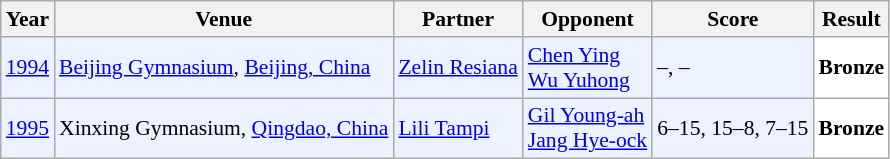<table class="sortable wikitable" style="font-size: 90%;">
<tr>
<th>Year</th>
<th>Venue</th>
<th>Partner</th>
<th>Opponent</th>
<th>Score</th>
<th>Result</th>
</tr>
<tr style="background:#ECF2FF">
<td align="center"><a href='#'>1994</a></td>
<td align="left"><a href='#'>Beijing Gymnasium</a>, <a href='#'>Beijing, China</a></td>
<td align="left"> <a href='#'>Zelin Resiana</a></td>
<td align="left"> <a href='#'>Chen Ying</a> <br>  <a href='#'>Wu Yuhong</a></td>
<td align="left">–, –</td>
<td style="text-align:left; background:white"> <strong>Bronze</strong></td>
</tr>
<tr style="background:#ECF2FF">
<td align="center"><a href='#'>1995</a></td>
<td align="left">Xinxing Gymnasium, <a href='#'>Qingdao, China</a></td>
<td align="left"> <a href='#'>Lili Tampi</a></td>
<td align="left"> <a href='#'>Gil Young-ah</a> <br>  <a href='#'>Jang Hye-ock</a></td>
<td align="left">6–15, 15–8, 7–15</td>
<td style="text-align:left; background:white"> <strong>Bronze</strong></td>
</tr>
</table>
